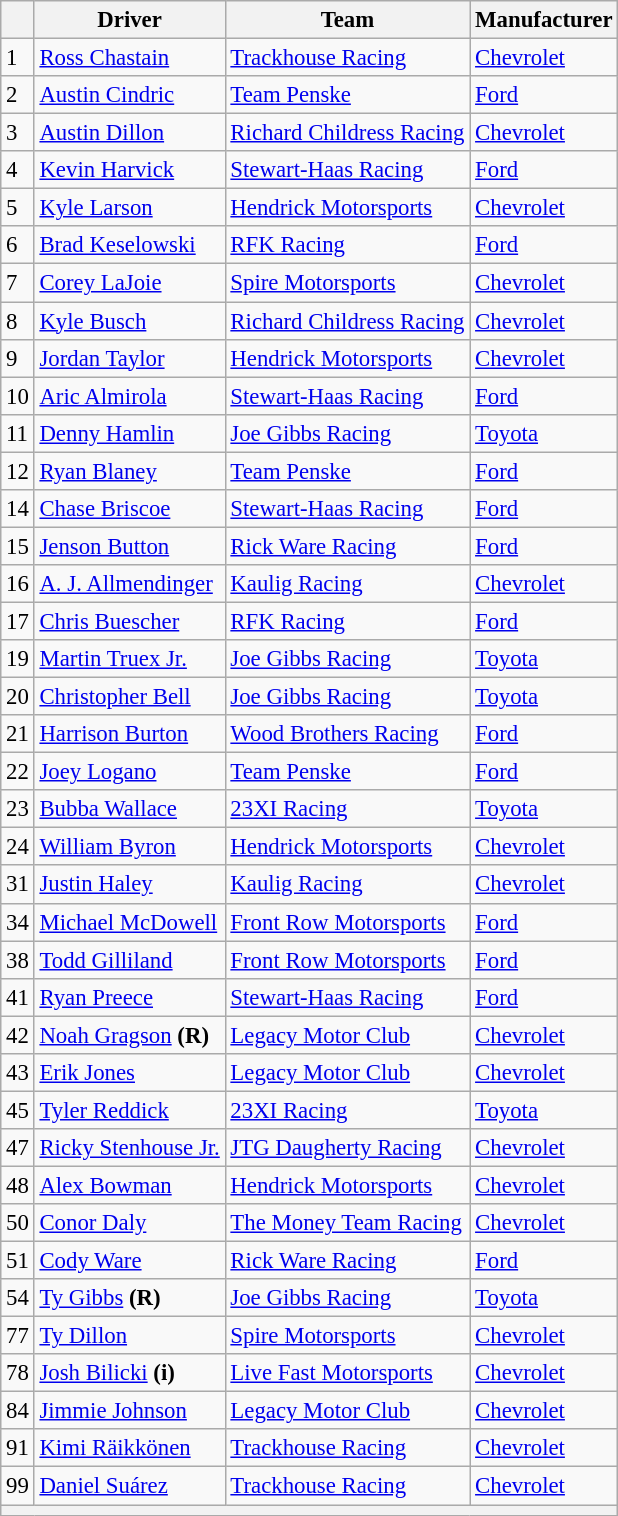<table class="wikitable" style="font-size:95%">
<tr>
<th></th>
<th>Driver</th>
<th>Team</th>
<th>Manufacturer</th>
</tr>
<tr>
<td>1</td>
<td><a href='#'>Ross Chastain</a></td>
<td nowrap><a href='#'>Trackhouse Racing</a></td>
<td><a href='#'>Chevrolet</a></td>
</tr>
<tr>
<td>2</td>
<td><a href='#'>Austin Cindric</a></td>
<td><a href='#'>Team Penske</a></td>
<td><a href='#'>Ford</a></td>
</tr>
<tr>
<td>3</td>
<td><a href='#'>Austin Dillon</a></td>
<td><a href='#'>Richard Childress Racing</a></td>
<td><a href='#'>Chevrolet</a></td>
</tr>
<tr>
<td>4</td>
<td><a href='#'>Kevin Harvick</a></td>
<td><a href='#'>Stewart-Haas Racing</a></td>
<td><a href='#'>Ford</a></td>
</tr>
<tr>
<td>5</td>
<td><a href='#'>Kyle Larson</a></td>
<td><a href='#'>Hendrick Motorsports</a></td>
<td><a href='#'>Chevrolet</a></td>
</tr>
<tr>
<td>6</td>
<td><a href='#'>Brad Keselowski</a></td>
<td><a href='#'>RFK Racing</a></td>
<td><a href='#'>Ford</a></td>
</tr>
<tr>
<td>7</td>
<td><a href='#'>Corey LaJoie</a></td>
<td><a href='#'>Spire Motorsports</a></td>
<td><a href='#'>Chevrolet</a></td>
</tr>
<tr>
<td>8</td>
<td><a href='#'>Kyle Busch</a></td>
<td><a href='#'>Richard Childress Racing</a></td>
<td><a href='#'>Chevrolet</a></td>
</tr>
<tr>
<td>9</td>
<td><a href='#'>Jordan Taylor</a></td>
<td><a href='#'>Hendrick Motorsports</a></td>
<td><a href='#'>Chevrolet</a></td>
</tr>
<tr>
<td>10</td>
<td><a href='#'>Aric Almirola</a></td>
<td><a href='#'>Stewart-Haas Racing</a></td>
<td><a href='#'>Ford</a></td>
</tr>
<tr>
<td>11</td>
<td><a href='#'>Denny Hamlin</a></td>
<td><a href='#'>Joe Gibbs Racing</a></td>
<td><a href='#'>Toyota</a></td>
</tr>
<tr>
<td>12</td>
<td><a href='#'>Ryan Blaney</a></td>
<td><a href='#'>Team Penske</a></td>
<td><a href='#'>Ford</a></td>
</tr>
<tr>
<td>14</td>
<td><a href='#'>Chase Briscoe</a></td>
<td><a href='#'>Stewart-Haas Racing</a></td>
<td><a href='#'>Ford</a></td>
</tr>
<tr>
<td>15</td>
<td><a href='#'>Jenson Button</a></td>
<td><a href='#'>Rick Ware Racing</a></td>
<td><a href='#'>Ford</a></td>
</tr>
<tr>
<td>16</td>
<td><a href='#'>A. J. Allmendinger</a></td>
<td><a href='#'>Kaulig Racing</a></td>
<td><a href='#'>Chevrolet</a></td>
</tr>
<tr>
<td>17</td>
<td><a href='#'>Chris Buescher</a></td>
<td><a href='#'>RFK Racing</a></td>
<td><a href='#'>Ford</a></td>
</tr>
<tr>
<td>19</td>
<td><a href='#'>Martin Truex Jr.</a></td>
<td><a href='#'>Joe Gibbs Racing</a></td>
<td><a href='#'>Toyota</a></td>
</tr>
<tr>
<td>20</td>
<td><a href='#'>Christopher Bell</a></td>
<td><a href='#'>Joe Gibbs Racing</a></td>
<td><a href='#'>Toyota</a></td>
</tr>
<tr>
<td>21</td>
<td><a href='#'>Harrison Burton</a></td>
<td><a href='#'>Wood Brothers Racing</a></td>
<td><a href='#'>Ford</a></td>
</tr>
<tr>
<td>22</td>
<td><a href='#'>Joey Logano</a></td>
<td><a href='#'>Team Penske</a></td>
<td><a href='#'>Ford</a></td>
</tr>
<tr>
<td>23</td>
<td><a href='#'>Bubba Wallace</a></td>
<td><a href='#'>23XI Racing</a></td>
<td><a href='#'>Toyota</a></td>
</tr>
<tr>
<td>24</td>
<td><a href='#'>William Byron</a></td>
<td><a href='#'>Hendrick Motorsports</a></td>
<td><a href='#'>Chevrolet</a></td>
</tr>
<tr>
<td>31</td>
<td><a href='#'>Justin Haley</a></td>
<td><a href='#'>Kaulig Racing</a></td>
<td><a href='#'>Chevrolet</a></td>
</tr>
<tr>
<td>34</td>
<td><a href='#'>Michael McDowell</a></td>
<td><a href='#'>Front Row Motorsports</a></td>
<td><a href='#'>Ford</a></td>
</tr>
<tr>
<td>38</td>
<td><a href='#'>Todd Gilliland</a></td>
<td><a href='#'>Front Row Motorsports</a></td>
<td><a href='#'>Ford</a></td>
</tr>
<tr>
<td>41</td>
<td><a href='#'>Ryan Preece</a></td>
<td><a href='#'>Stewart-Haas Racing</a></td>
<td><a href='#'>Ford</a></td>
</tr>
<tr>
<td>42</td>
<td><a href='#'>Noah Gragson</a> <strong>(R)</strong></td>
<td><a href='#'>Legacy Motor Club</a></td>
<td><a href='#'>Chevrolet</a></td>
</tr>
<tr>
<td>43</td>
<td><a href='#'>Erik Jones</a></td>
<td><a href='#'>Legacy Motor Club</a></td>
<td><a href='#'>Chevrolet</a></td>
</tr>
<tr>
<td>45</td>
<td><a href='#'>Tyler Reddick</a></td>
<td><a href='#'>23XI Racing</a></td>
<td><a href='#'>Toyota</a></td>
</tr>
<tr>
<td>47</td>
<td nowrap><a href='#'>Ricky Stenhouse Jr.</a></td>
<td><a href='#'>JTG Daugherty Racing</a></td>
<td><a href='#'>Chevrolet</a></td>
</tr>
<tr>
<td>48</td>
<td><a href='#'>Alex Bowman</a></td>
<td><a href='#'>Hendrick Motorsports</a></td>
<td><a href='#'>Chevrolet</a></td>
</tr>
<tr>
<td>50</td>
<td><a href='#'>Conor Daly</a></td>
<td><a href='#'>The Money Team Racing</a></td>
<td><a href='#'>Chevrolet</a></td>
</tr>
<tr>
<td>51</td>
<td><a href='#'>Cody Ware</a></td>
<td><a href='#'>Rick Ware Racing</a></td>
<td><a href='#'>Ford</a></td>
</tr>
<tr>
<td>54</td>
<td><a href='#'>Ty Gibbs</a> <strong>(R)</strong></td>
<td><a href='#'>Joe Gibbs Racing</a></td>
<td><a href='#'>Toyota</a></td>
</tr>
<tr>
<td>77</td>
<td><a href='#'>Ty Dillon</a></td>
<td><a href='#'>Spire Motorsports</a></td>
<td><a href='#'>Chevrolet</a></td>
</tr>
<tr>
<td>78</td>
<td><a href='#'>Josh Bilicki</a> <strong>(i)</strong></td>
<td><a href='#'>Live Fast Motorsports</a></td>
<td><a href='#'>Chevrolet</a></td>
</tr>
<tr>
<td>84</td>
<td><a href='#'>Jimmie Johnson</a></td>
<td><a href='#'>Legacy Motor Club</a></td>
<td><a href='#'>Chevrolet</a></td>
</tr>
<tr>
<td>91</td>
<td><a href='#'>Kimi Räikkönen</a></td>
<td><a href='#'>Trackhouse Racing</a></td>
<td><a href='#'>Chevrolet</a></td>
</tr>
<tr>
<td>99</td>
<td><a href='#'>Daniel Suárez</a></td>
<td><a href='#'>Trackhouse Racing</a></td>
<td><a href='#'>Chevrolet</a></td>
</tr>
<tr>
<th colspan="4"></th>
</tr>
</table>
